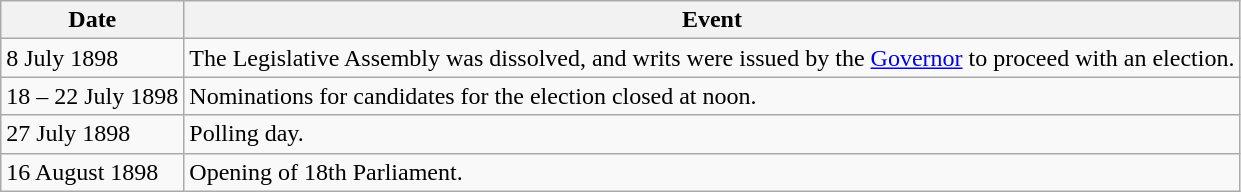<table class="wikitable">
<tr>
<th>Date</th>
<th>Event</th>
</tr>
<tr>
<td>8 July 1898</td>
<td>The Legislative Assembly was dissolved, and writs were issued by the <a href='#'>Governor</a> to proceed with an election.</td>
</tr>
<tr>
<td>18 – 22 July 1898</td>
<td>Nominations for candidates for the election closed at noon.</td>
</tr>
<tr>
<td>27 July 1898</td>
<td>Polling day.</td>
</tr>
<tr>
<td>16 August 1898</td>
<td>Opening of 18th Parliament.</td>
</tr>
</table>
